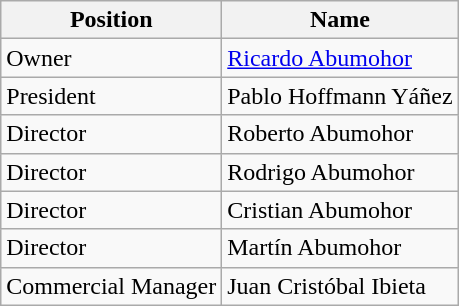<table class="wikitable">
<tr>
<th>Position</th>
<th>Name</th>
</tr>
<tr>
<td>Owner</td>
<td> <a href='#'>Ricardo Abumohor</a></td>
</tr>
<tr>
<td>President</td>
<td> Pablo Hoffmann Yáñez</td>
</tr>
<tr>
<td>Director</td>
<td> Roberto Abumohor</td>
</tr>
<tr>
<td>Director</td>
<td> Rodrigo Abumohor</td>
</tr>
<tr>
<td>Director</td>
<td> Cristian Abumohor</td>
</tr>
<tr>
<td>Director</td>
<td> Martín Abumohor</td>
</tr>
<tr>
<td>Commercial Manager</td>
<td> Juan Cristóbal Ibieta</td>
</tr>
</table>
